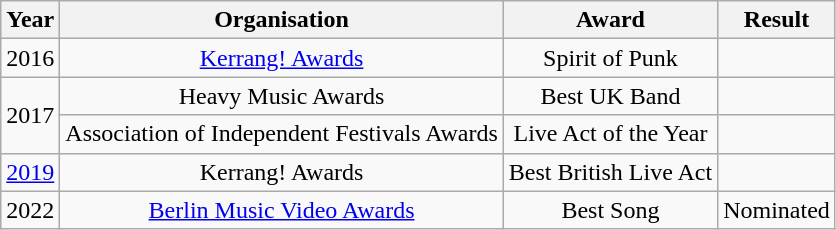<table class="wikitable plainrowheaders" style="text-align:center;">
<tr>
<th>Year</th>
<th>Organisation</th>
<th>Award</th>
<th>Result</th>
</tr>
<tr>
<td>2016</td>
<td><a href='#'>Kerrang! Awards</a></td>
<td>Spirit of Punk</td>
<td></td>
</tr>
<tr>
<td rowspan="2">2017</td>
<td>Heavy Music Awards</td>
<td>Best UK Band</td>
<td></td>
</tr>
<tr>
<td>Association of Independent Festivals Awards</td>
<td>Live Act of the Year</td>
<td></td>
</tr>
<tr>
<td><a href='#'>2019</a></td>
<td>Kerrang! Awards</td>
<td>Best British Live Act</td>
<td></td>
</tr>
<tr>
<td>2022</td>
<td><a href='#'>Berlin Music Video Awards</a></td>
<td>Best Song</td>
<td>Nominated</td>
</tr>
</table>
